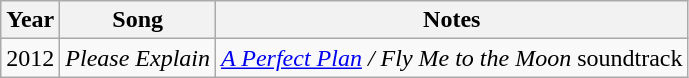<table class="wikitable sortable">
<tr>
<th>Year</th>
<th>Song</th>
<th class="unsortable">Notes</th>
</tr>
<tr>
<td>2012</td>
<td><em>Please Explain</em></td>
<td><em><a href='#'>A Perfect Plan</a> / Fly Me to the Moon</em> soundtrack</td>
</tr>
</table>
